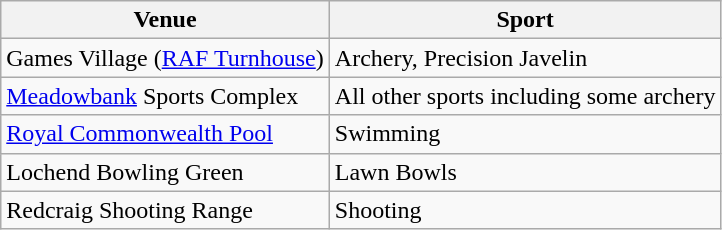<table class="wikitable">
<tr>
<th>Venue</th>
<th>Sport</th>
</tr>
<tr>
<td>Games Village (<a href='#'>RAF Turnhouse</a>)</td>
<td>Archery, Precision Javelin</td>
</tr>
<tr>
<td><a href='#'>Meadowbank</a> Sports Complex</td>
<td>All other sports including some archery</td>
</tr>
<tr>
<td><a href='#'>Royal Commonwealth Pool</a></td>
<td>Swimming</td>
</tr>
<tr>
<td>Lochend Bowling Green</td>
<td>Lawn Bowls</td>
</tr>
<tr>
<td>Redcraig Shooting Range</td>
<td>Shooting</td>
</tr>
</table>
